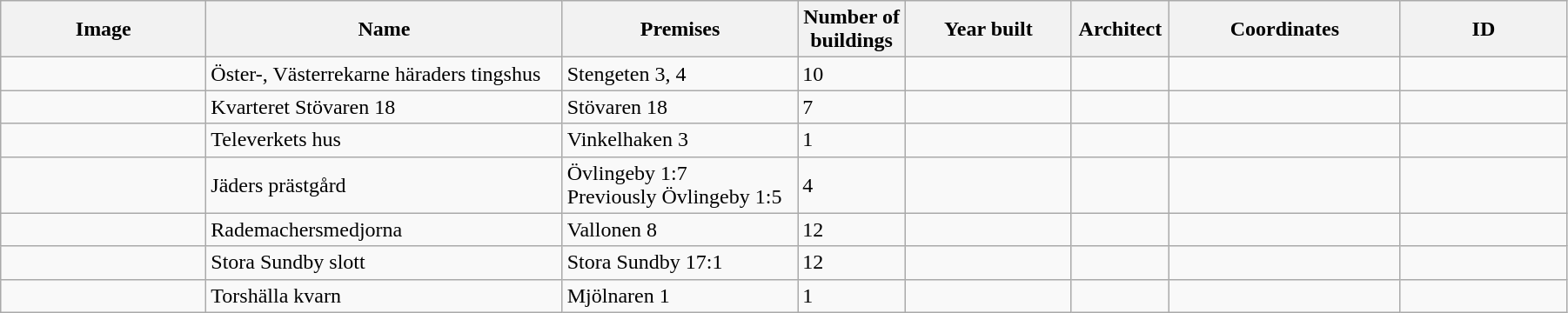<table class="wikitable" width="95%">
<tr>
<th width="150">Image</th>
<th>Name</th>
<th>Premises</th>
<th width="75">Number of<br>buildings</th>
<th width="120">Year built</th>
<th>Architect</th>
<th width="170">Coordinates</th>
<th width="120">ID</th>
</tr>
<tr>
<td></td>
<td>Öster-, Västerrekarne häraders tingshus</td>
<td>Stengeten 3, 4</td>
<td>10</td>
<td></td>
<td></td>
<td></td>
<td></td>
</tr>
<tr>
<td></td>
<td>Kvarteret Stövaren 18</td>
<td>Stövaren 18</td>
<td>7</td>
<td></td>
<td></td>
<td></td>
<td></td>
</tr>
<tr>
<td></td>
<td Televerkets hus, Eskilstuna>Televerkets hus</td>
<td>Vinkelhaken 3</td>
<td>1</td>
<td></td>
<td></td>
<td></td>
<td></td>
</tr>
<tr>
<td></td>
<td>Jäders prästgård</td>
<td>Övlingeby 1:7<br>Previously Övlingeby 1:5</td>
<td>4</td>
<td></td>
<td></td>
<td></td>
<td></td>
</tr>
<tr>
<td></td>
<td>Rademachersmedjorna</td>
<td>Vallonen 8</td>
<td>12</td>
<td></td>
<td></td>
<td></td>
<td></td>
</tr>
<tr>
<td></td>
<td>Stora Sundby slott</td>
<td>Stora Sundby 17:1</td>
<td>12</td>
<td></td>
<td></td>
<td></td>
<td></td>
</tr>
<tr>
<td></td>
<td>Torshälla kvarn</td>
<td>Mjölnaren 1</td>
<td>1</td>
<td></td>
<td></td>
<td></td>
<td></td>
</tr>
</table>
